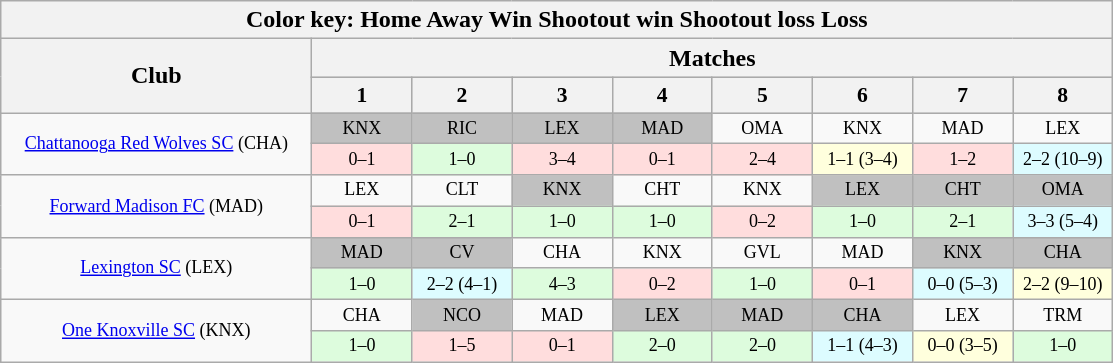<table class="wikitable" style="text-align:center; width=680px;">
<tr>
<th colspan="9">Color key: <span>Home</span>  <span>Away</span>  <span>Win</span>  <span>Shootout win</span>  <span>Shootout loss</span>  <span>Loss</span></th>
</tr>
<tr>
<th width="200px" rowspan="2">Club</th>
<th width="480px" colspan="8">Matches</th>
</tr>
<tr style="background-color:#CCCCCC; font-size: 90%">
<th width="60px">1</th>
<th width="60px">2</th>
<th width="60px">3</th>
<th width="60px">4</th>
<th width="60px">5</th>
<th width="60px">6</th>
<th width="60px">7</th>
<th width="60px">8<br></th>
</tr>
<tr style="font-size: 75%">
<td rowspan="2"><a href='#'>Chattanooga Red Wolves SC</a> (CHA)</td>
<td bgcolor=#C0C0C0>KNX</td>
<td bgcolor=#C0C0C0>RIC</td>
<td bgcolor=#C0C0C0>LEX</td>
<td bgcolor=#C0C0C0>MAD</td>
<td>OMA</td>
<td>KNX</td>
<td>MAD</td>
<td>LEX</td>
</tr>
<tr style="font-size: 75%">
<td bgcolor=#FFDDDD>0–1</td>
<td bgcolor=#DDFCDD>1–0</td>
<td bgcolor=#FFDDDD>3–4</td>
<td bgcolor=#FFDDDD>0–1</td>
<td bgcolor=#FFDDDD>2–4</td>
<td bgcolor=#FFFFDD>1–1 (3–4)</td>
<td bgcolor=#FFDDDD>1–2</td>
<td bgcolor=#DDFCFF>2–2 (10–9)</td>
</tr>
<tr style="font-size: 75%">
<td rowspan="2"><a href='#'>Forward Madison FC</a> (MAD)</td>
<td>LEX</td>
<td>CLT</td>
<td bgcolor=#C0C0C0>KNX</td>
<td>CHT</td>
<td>KNX</td>
<td bgcolor=#C0C0C0>LEX</td>
<td bgcolor=#C0C0C0>CHT</td>
<td bgcolor=#C0C0C0>OMA</td>
</tr>
<tr style="font-size: 75%">
<td bgcolor=#FFDDDD>0–1</td>
<td bgcolor=#DDFCDD>2–1</td>
<td bgcolor=#DDFCDD>1–0</td>
<td bgcolor=#DDFCDD>1–0</td>
<td bgcolor=#FFDDDD>0–2</td>
<td bgcolor=#DDFCDD>1–0</td>
<td bgcolor=#DDFCDD>2–1</td>
<td bgcolor=#DDFCFF>3–3 (5–4)</td>
</tr>
<tr style="font-size: 75%">
<td rowspan="2"><a href='#'>Lexington SC</a> (LEX)</td>
<td bgcolor=#C0C0C0>MAD</td>
<td bgcolor=#C0C0C0>CV</td>
<td>CHA</td>
<td>KNX</td>
<td>GVL</td>
<td>MAD</td>
<td bgcolor=#C0C0C0>KNX</td>
<td bgcolor=#C0C0C0>CHA</td>
</tr>
<tr style="font-size: 75%">
<td bgcolor=#DDFCDD>1–0</td>
<td bgcolor=#DDFCFF>2–2 (4–1)</td>
<td bgcolor=#DDFCDD>4–3</td>
<td bgcolor=#FFDDDD>0–2</td>
<td bgcolor=#DDFCDD>1–0</td>
<td bgcolor=#FFDDDD>0–1</td>
<td bgcolor=#DDFCFF>0–0 (5–3)</td>
<td bgcolor=#FFFFDD>2–2 (9–10)</td>
</tr>
<tr style="font-size: 75%">
<td rowspan="2"><a href='#'>One Knoxville SC</a> (KNX)</td>
<td>CHA</td>
<td bgcolor=#C0C0C0>NCO</td>
<td>MAD</td>
<td bgcolor=#C0C0C0>LEX</td>
<td bgcolor=#C0C0C0>MAD</td>
<td bgcolor=#C0C0C0>CHA</td>
<td>LEX</td>
<td>TRM</td>
</tr>
<tr style="font-size: 75%">
<td bgcolor=#DDFCDD>1–0</td>
<td bgcolor=#FFDDDD>1–5</td>
<td bgcolor=#FFDDDD>0–1</td>
<td bgcolor=#DDFCDD>2–0</td>
<td bgcolor=#DDFCDD>2–0</td>
<td bgcolor=#DDFCFF>1–1 (4–3)</td>
<td bgcolor=#FFFFDD>0–0 (3–5)</td>
<td bgcolor=#DDFCDD>1–0</td>
</tr>
</table>
